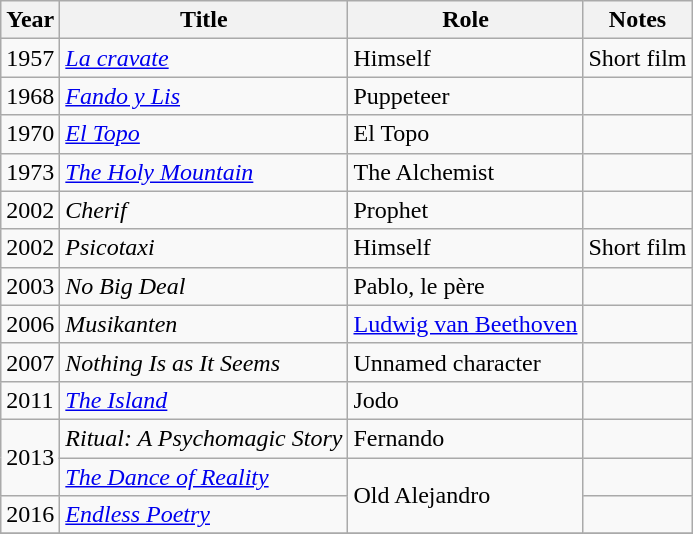<table class="wikitable">
<tr>
<th>Year</th>
<th>Title</th>
<th>Role</th>
<th>Notes</th>
</tr>
<tr>
<td>1957</td>
<td><em><a href='#'>La cravate</a></em></td>
<td>Himself</td>
<td>Short film</td>
</tr>
<tr>
<td>1968</td>
<td><em><a href='#'>Fando y Lis</a></em></td>
<td>Puppeteer</td>
<td></td>
</tr>
<tr>
<td>1970</td>
<td><em><a href='#'>El Topo</a></em></td>
<td>El Topo</td>
<td></td>
</tr>
<tr>
<td>1973</td>
<td><em><a href='#'>The Holy Mountain</a></em></td>
<td>The Alchemist</td>
<td></td>
</tr>
<tr>
<td>2002</td>
<td><em>Cherif</em></td>
<td>Prophet</td>
<td></td>
</tr>
<tr>
<td>2002</td>
<td><em>Psicotaxi</em></td>
<td>Himself</td>
<td>Short film</td>
</tr>
<tr>
<td>2003</td>
<td><em>No Big Deal</em></td>
<td>Pablo, le père</td>
<td></td>
</tr>
<tr>
<td>2006</td>
<td><em>Musikanten</em></td>
<td><a href='#'>Ludwig van Beethoven</a></td>
<td></td>
</tr>
<tr>
<td>2007</td>
<td><em>Nothing Is as It Seems</em></td>
<td>Unnamed character</td>
<td></td>
</tr>
<tr>
<td>2011</td>
<td><em><a href='#'>The Island</a></em></td>
<td>Jodo</td>
<td></td>
</tr>
<tr>
<td rowspan="2">2013</td>
<td><em>Ritual: A Psychomagic Story</em></td>
<td>Fernando</td>
<td></td>
</tr>
<tr>
<td><em><a href='#'>The Dance of Reality</a></em></td>
<td rowspan=2>Old Alejandro</td>
<td></td>
</tr>
<tr>
<td>2016</td>
<td><em><a href='#'>Endless Poetry</a></em></td>
<td></td>
</tr>
<tr>
</tr>
</table>
